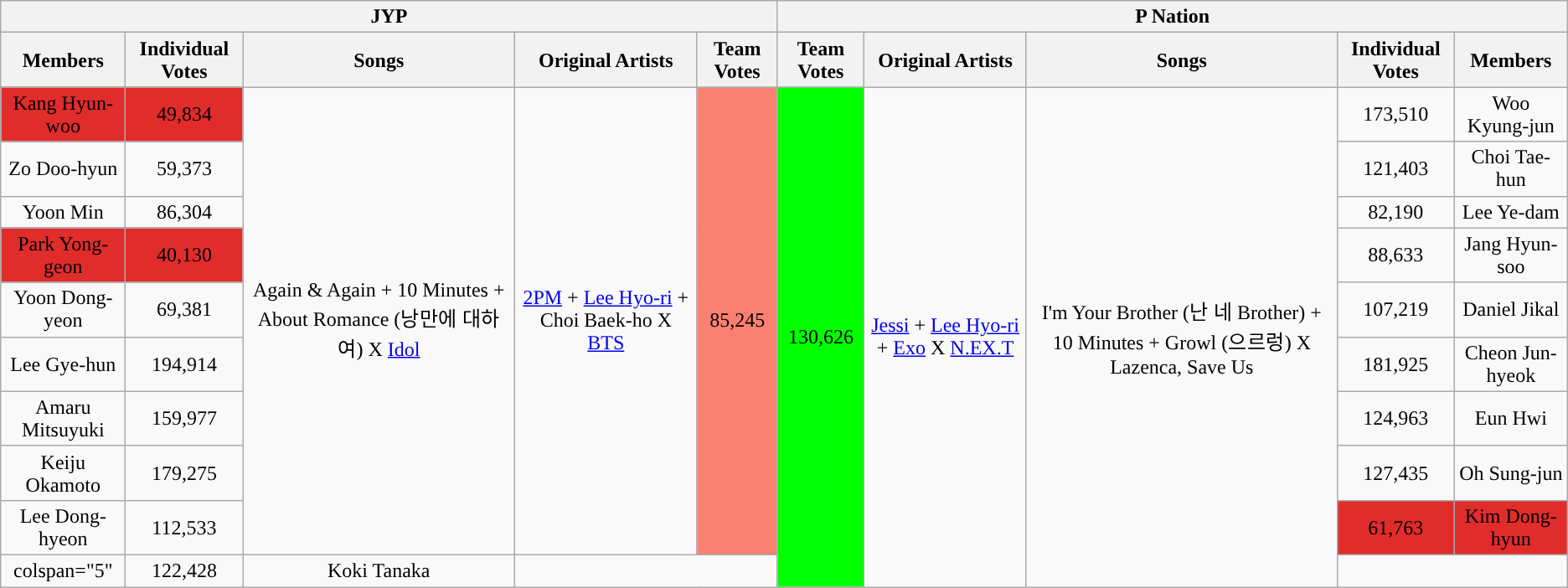<table class="wikitable" style="text-align:center;">
<tr>
<th colspan="5">JYP</th>
<th colspan="5">P Nation</th>
</tr>
<tr>
<th>Members</th>
<th>Individual Votes</th>
<th>Songs</th>
<th>Original Artists</th>
<th>Team Votes</th>
<th>Team Votes</th>
<th>Original Artists</th>
<th>Songs</th>
<th>Individual Votes</th>
<th>Members</th>
</tr>
<tr>
<td style="background:#E12C2C;">Kang Hyun-woo</td>
<td style="background:#E12C2C;">49,834</td>
<td rowspan="9">Again & Again + 10 Minutes + About Romance (낭만에 대하여) X <a href='#'>Idol</a></td>
<td rowspan="9"><a href='#'>2PM</a> + <a href='#'>Lee Hyo-ri</a> + Choi Baek-ho X <a href='#'>BTS</a></td>
<td rowspan="9" style="background:salmon;">85,245</td>
<td rowspan="10" style="background:#00FF00;">130,626</td>
<td rowspan="10"><a href='#'>Jessi</a> + <a href='#'>Lee Hyo-ri</a> + <a href='#'>Exo</a> X <a href='#'>N.EX.T</a></td>
<td rowspan="10">I'm Your Brother (난 네 Brother) + 10 Minutes + Growl (으르렁) X Lazenca, Save Us</td>
<td>173,510</td>
<td>Woo Kyung-jun</td>
</tr>
<tr>
<td>Zo Doo-hyun</td>
<td>59,373</td>
<td>121,403</td>
<td>Choi Tae-hun</td>
</tr>
<tr>
<td>Yoon Min</td>
<td>86,304</td>
<td>82,190</td>
<td>Lee Ye-dam</td>
</tr>
<tr>
<td style="background:#E12C2C;">Park Yong-geon</td>
<td style="background:#E12C2C;">40,130</td>
<td>88,633</td>
<td>Jang Hyun-soo</td>
</tr>
<tr>
<td>Yoon Dong-yeon</td>
<td>69,381</td>
<td>107,219</td>
<td>Daniel Jikal</td>
</tr>
<tr>
<td>Lee Gye-hun</td>
<td>194,914</td>
<td>181,925</td>
<td>Cheon Jun-hyeok</td>
</tr>
<tr>
<td>Amaru Mitsuyuki</td>
<td>159,977</td>
<td>124,963</td>
<td>Eun Hwi</td>
</tr>
<tr>
<td>Keiju Okamoto</td>
<td>179,275</td>
<td>127,435</td>
<td>Oh Sung-jun</td>
</tr>
<tr>
<td>Lee Dong-hyeon</td>
<td>112,533</td>
<td style="background:#E12C2C;">61,763</td>
<td style="background:#E12C2C;">Kim Dong-hyun</td>
</tr>
<tr>
<td>colspan="5" </td>
<td>122,428</td>
<td>Koki Tanaka</td>
</tr>
</table>
